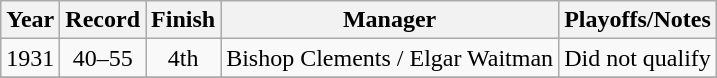<table class="wikitable" style="text-align:center">
<tr>
<th>Year</th>
<th>Record</th>
<th>Finish</th>
<th>Manager</th>
<th>Playoffs/Notes</th>
</tr>
<tr>
<td>1931</td>
<td>40–55</td>
<td>4th</td>
<td>Bishop Clements / Elgar Waitman</td>
<td>Did not qualify</td>
</tr>
<tr>
</tr>
</table>
